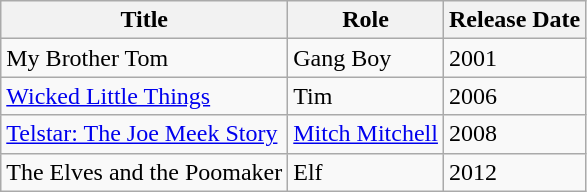<table class="wikitable">
<tr>
<th>Title</th>
<th>Role</th>
<th>Release Date</th>
</tr>
<tr>
<td>My Brother Tom</td>
<td>Gang Boy</td>
<td>2001</td>
</tr>
<tr>
<td><a href='#'>Wicked Little Things</a></td>
<td>Tim</td>
<td>2006</td>
</tr>
<tr>
<td><a href='#'>Telstar: The Joe Meek Story</a></td>
<td><a href='#'>Mitch Mitchell</a></td>
<td>2008</td>
</tr>
<tr>
<td>The Elves and the Poomaker</td>
<td>Elf</td>
<td>2012</td>
</tr>
</table>
